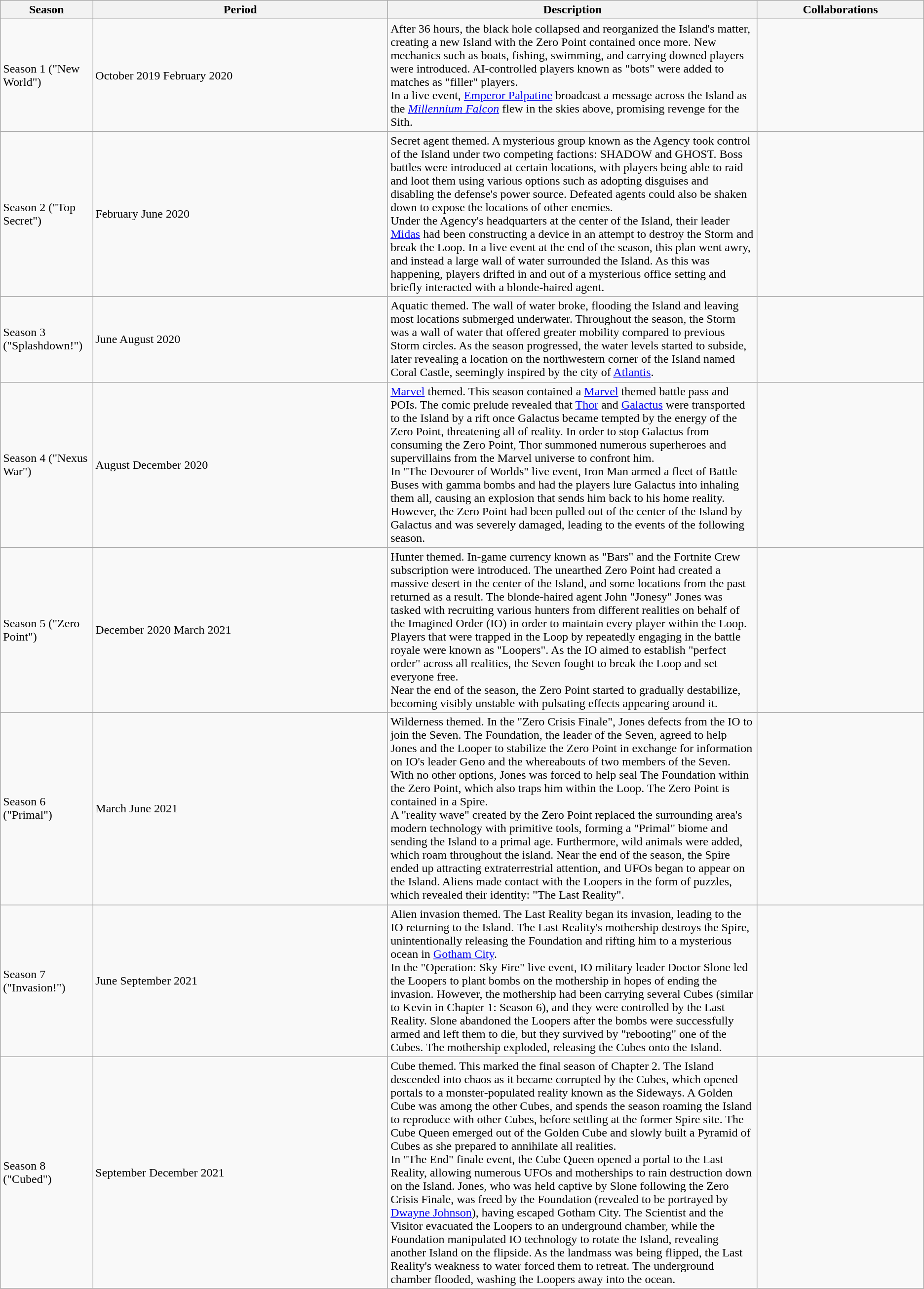<table class="wikitable">
<tr>
<th width=10%>Season</th>
<th>Period</th>
<th width=40%>Description</th>
<th>Collaborations</th>
</tr>
<tr>
<td>Season 1 ("New World")</td>
<td>October 2019  February 2020</td>
<td>After 36 hours, the black hole collapsed and reorganized the Island's matter, creating a new Island with the Zero Point contained once more. New mechanics such as boats, fishing, swimming, and carrying downed players were introduced. AI-controlled players known as "bots" were added to matches as "filler" players.<br>In a live event, <a href='#'>Emperor Palpatine</a> broadcast a message across the Island as the <em><a href='#'>Millennium Falcon</a></em> flew in the skies above, promising revenge for the Sith.</td>
<td></td>
</tr>
<tr>
<td>Season 2 ("Top Secret")</td>
<td>February  June 2020</td>
<td>Secret agent themed. A mysterious group known as the Agency took control of the Island under two competing factions: SHADOW and GHOST. Boss battles were introduced at certain locations, with players being able to raid and loot them using various options such as adopting disguises and disabling the defense's power source. Defeated agents could also be shaken down to expose the locations of other enemies.<br>Under the Agency's headquarters at the center of the Island, their leader <a href='#'>Midas</a> had been constructing a device in an attempt to destroy the Storm and break the Loop. In a live event at the end of the season, this plan went awry, and instead a large wall of water surrounded the Island. As this was happening, players drifted in and out of a mysterious office setting and briefly interacted with a blonde-haired agent.</td>
<td></td>
</tr>
<tr>
<td>Season 3 ("Splashdown!")</td>
<td>June  August 2020</td>
<td>Aquatic themed. The wall of water broke, flooding the Island and leaving most locations submerged underwater. Throughout the season, the Storm was a wall of water that offered greater mobility compared to previous Storm circles. As the season progressed, the water levels started to subside, later revealing a location on the northwestern corner of the Island named Coral Castle, seemingly inspired by the city of <a href='#'>Atlantis</a>.</td>
<td></td>
</tr>
<tr>
<td>Season 4 ("Nexus War")</td>
<td>August  December 2020</td>
<td><a href='#'>Marvel</a> themed. This season contained a <a href='#'>Marvel</a> themed battle pass and POIs. The comic prelude revealed that <a href='#'>Thor</a> and <a href='#'>Galactus</a> were transported to the Island by a rift once Galactus became tempted by the energy of the Zero Point, threatening all of reality. In order to stop Galactus from consuming the Zero Point, Thor summoned numerous superheroes and supervillains from the Marvel universe to confront him.<br>In "The Devourer of Worlds" live event, Iron Man armed a fleet of Battle Buses with gamma bombs and had the players lure Galactus into inhaling them all, causing an explosion that sends him back to his home reality. However, the Zero Point had been pulled out of the center of the Island by Galactus and was severely damaged, leading to the events of the following season.</td>
<td></td>
</tr>
<tr>
<td>Season 5 ("Zero Point")</td>
<td>December 2020  March 2021</td>
<td>Hunter themed. In-game currency known as "Bars" and the Fortnite Crew subscription were introduced. The unearthed Zero Point had created a massive desert in the center of the Island, and some locations from the past returned as a result. The blonde-haired agent John "Jonesy" Jones was tasked with recruiting various hunters from different realities on behalf of the Imagined Order (IO) in order to maintain every player within the Loop. Players that were trapped in the Loop by repeatedly engaging in the battle royale were known as "Loopers". As the IO aimed to establish "perfect order" across all realities, the Seven fought to break the Loop and set everyone free.<br>Near the end of the season, the Zero Point started to gradually destabilize, becoming visibly unstable with pulsating effects appearing around it.</td>
<td></td>
</tr>
<tr>
<td>Season 6 ("Primal")</td>
<td>March  June 2021</td>
<td>Wilderness themed. In the "Zero Crisis Finale", Jones defects from the IO to join the Seven. The Foundation, the leader of the Seven, agreed to help Jones and the Looper to stabilize the Zero Point in exchange for information on IO's leader Geno and the whereabouts of two members of the Seven. With no other options, Jones was forced to help seal The Foundation within the Zero Point, which also traps him within the Loop. The Zero Point is contained in a Spire.<br>A "reality wave" created by the Zero Point replaced the surrounding area's modern technology with primitive tools, forming a "Primal" biome and sending the Island to a primal age. Furthermore, wild animals were added, which roam throughout the island. Near the end of the season, the Spire ended up attracting extraterrestrial attention, and UFOs began to appear on the Island. Aliens made contact with the Loopers in the form of puzzles, which revealed their identity: "The Last Reality".</td>
<td></td>
</tr>
<tr>
<td>Season 7 ("Invasion!")</td>
<td>June  September 2021</td>
<td>Alien invasion themed. The Last Reality began its invasion, leading to the IO returning to the Island. The Last Reality's mothership destroys the Spire, unintentionally releasing the Foundation and rifting him to a mysterious ocean in <a href='#'>Gotham City</a>.<br>In the "Operation: Sky Fire" live event, IO military leader Doctor Slone led the Loopers to plant bombs on the mothership in hopes of ending the invasion. However, the mothership had been carrying several Cubes (similar to Kevin in Chapter 1: Season 6), and they were controlled by the Last Reality. Slone abandoned the Loopers after the bombs were successfully armed and left them to die, but they survived by "rebooting" one of the Cubes. The mothership exploded, releasing the Cubes onto the Island.</td>
<td></td>
</tr>
<tr>
<td>Season 8 ("Cubed")</td>
<td>September  December 2021</td>
<td>Cube themed. This marked the final season of Chapter 2. The Island descended into chaos as it became corrupted by the Cubes, which opened portals to a monster-populated reality known as the Sideways. A Golden Cube was among the other Cubes, and spends the season roaming the Island to reproduce with other Cubes, before settling at the former Spire site. The Cube Queen emerged out of the Golden Cube and slowly built a Pyramid of Cubes as she prepared to annihilate all realities.<br>In "The End" finale event, the Cube Queen opened a portal to the Last Reality, allowing numerous UFOs and motherships to rain destruction down on the Island. Jones, who was held captive by Slone following the Zero Crisis Finale, was freed by the Foundation (revealed to be portrayed by <a href='#'>Dwayne Johnson</a>), having escaped Gotham City. The Scientist and the Visitor evacuated the Loopers to an underground chamber, while the Foundation manipulated IO technology to rotate the Island, revealing another Island on the flipside. As the landmass was being flipped, the Last Reality's weakness to water forced them to retreat. The underground chamber flooded, washing the Loopers away into the ocean.</td>
<td></td>
</tr>
</table>
